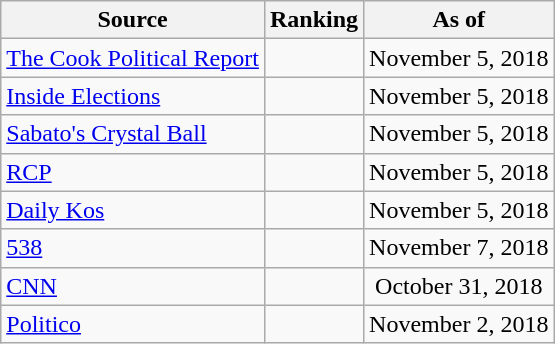<table class="wikitable" style="text-align:center">
<tr>
<th>Source</th>
<th>Ranking</th>
<th>As of</th>
</tr>
<tr>
<td align=left><a href='#'>The Cook Political Report</a></td>
<td></td>
<td>November 5, 2018</td>
</tr>
<tr>
<td align=left><a href='#'>Inside Elections</a></td>
<td></td>
<td>November 5, 2018</td>
</tr>
<tr>
<td align=left><a href='#'>Sabato's Crystal Ball</a></td>
<td></td>
<td>November 5, 2018</td>
</tr>
<tr>
<td align="left"><a href='#'>RCP</a></td>
<td></td>
<td>November 5, 2018</td>
</tr>
<tr>
<td align="left"><a href='#'>Daily Kos</a></td>
<td></td>
<td>November 5, 2018</td>
</tr>
<tr>
<td align="left"><a href='#'>538</a></td>
<td></td>
<td>November 7, 2018</td>
</tr>
<tr>
<td align="left"><a href='#'>CNN</a></td>
<td></td>
<td>October 31, 2018</td>
</tr>
<tr>
<td align="left"><a href='#'>Politico</a></td>
<td></td>
<td>November 2, 2018</td>
</tr>
</table>
